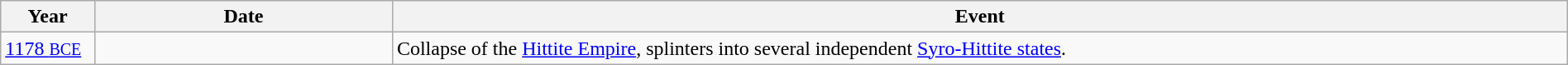<table class="wikitable" width="100%">
<tr>
<th style="width:6%">Year</th>
<th style="width:19%">Date</th>
<th>Event</th>
</tr>
<tr>
<td><a href='#'>1178 <small>BCE</small></a></td>
<td></td>
<td>Collapse of the <a href='#'>Hittite Empire</a>, splinters into several independent <a href='#'>Syro-Hittite states</a>.</td>
</tr>
</table>
